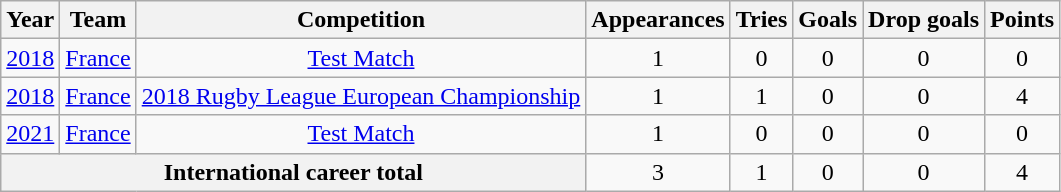<table class=wikitable style="text-align: center;">
<tr>
<th>Year</th>
<th>Team</th>
<th>Competition</th>
<th>Appearances</th>
<th>Tries</th>
<th>Goals</th>
<th>Drop goals</th>
<th>Points</th>
</tr>
<tr>
<td><a href='#'>2018</a></td>
<td><a href='#'>France</a></td>
<td><a href='#'>Test Match</a></td>
<td>1</td>
<td>0</td>
<td>0</td>
<td>0</td>
<td>0</td>
</tr>
<tr>
<td><a href='#'>2018</a></td>
<td><a href='#'>France</a></td>
<td><a href='#'>2018 Rugby League European Championship</a></td>
<td>1</td>
<td>1</td>
<td>0</td>
<td>0</td>
<td>4</td>
</tr>
<tr>
<td><a href='#'>2021</a></td>
<td><a href='#'>France</a></td>
<td><a href='#'>Test Match</a></td>
<td>1</td>
<td>0</td>
<td>0</td>
<td>0</td>
<td>0</td>
</tr>
<tr>
<th colspan=3>International career total</th>
<td>3</td>
<td>1</td>
<td>0</td>
<td>0</td>
<td>4</td>
</tr>
</table>
